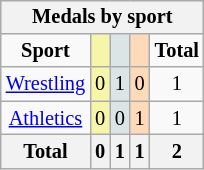<table class="wikitable" border="1" style="font-size:85%; float:right">
<tr bgcolor=#efefef>
<th colspan=7><strong>Medals by sport</strong></th>
</tr>
<tr align=center>
<td><strong>Sport</strong></td>
<td bgcolor=#f7f6a8></td>
<td bgcolor=#dce5e5></td>
<td bgcolor=#ffdab9></td>
<td><strong>Total</strong></td>
</tr>
<tr align=center>
<td><a href='#'>Wrestling</a></td>
<td bgcolor=#f7f6a8>0</td>
<td bgcolor=#dce5e5>1</td>
<td bgcolor=#ffdab9>0</td>
<td>1</td>
</tr>
<tr align=center>
<td><a href='#'>Athletics</a></td>
<td bgcolor=#f7f6a8>0</td>
<td bgcolor=#dce5e5>0</td>
<td bgcolor=#ffdab9>1</td>
<td>1</td>
</tr>
<tr align=center>
<th><strong>Total</strong></th>
<th bgcolor=gold><strong>0</strong></th>
<th bgcolor=silver><strong>1</strong></th>
<th bgcolor=#c96><strong>1</strong></th>
<th><strong>2</strong></th>
</tr>
</table>
